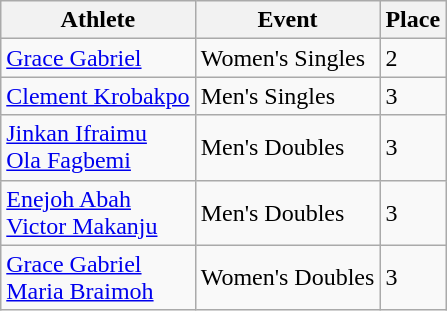<table class="wikitable">
<tr>
<th>Athlete</th>
<th>Event</th>
<th>Place</th>
</tr>
<tr>
<td><a href='#'>Grace Gabriel</a></td>
<td>Women's Singles</td>
<td>2</td>
</tr>
<tr>
<td><a href='#'>Clement Krobakpo</a></td>
<td>Men's Singles</td>
<td>3</td>
</tr>
<tr>
<td><a href='#'>Jinkan Ifraimu</a><br><a href='#'>Ola Fagbemi</a></td>
<td>Men's Doubles</td>
<td>3</td>
</tr>
<tr>
<td><a href='#'>Enejoh Abah</a><br><a href='#'>Victor Makanju</a></td>
<td>Men's Doubles</td>
<td>3</td>
</tr>
<tr>
<td><a href='#'>Grace Gabriel</a><br><a href='#'>Maria Braimoh</a></td>
<td>Women's Doubles</td>
<td>3</td>
</tr>
</table>
